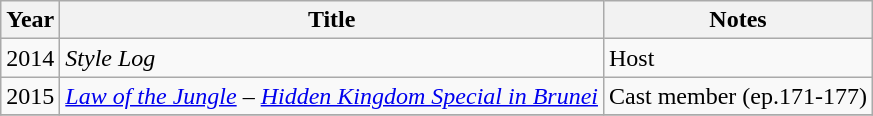<table class="wikitable">
<tr>
<th>Year</th>
<th>Title</th>
<th>Notes</th>
</tr>
<tr>
<td>2014</td>
<td><em>Style Log</em></td>
<td>Host </td>
</tr>
<tr>
<td rowspan="1">2015</td>
<td><em><a href='#'>Law of the Jungle</a> – <a href='#'>Hidden Kingdom Special in Brunei</a></em></td>
<td>Cast member (ep.171-177)</td>
</tr>
<tr>
</tr>
</table>
